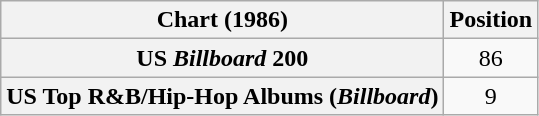<table class="wikitable sortable plainrowheaders" style="text-align:center">
<tr>
<th scope="col">Chart (1986)</th>
<th scope="col">Position</th>
</tr>
<tr>
<th scope="row">US <em>Billboard</em> 200</th>
<td>86</td>
</tr>
<tr>
<th scope="row">US Top R&B/Hip-Hop Albums (<em>Billboard</em>)</th>
<td>9</td>
</tr>
</table>
